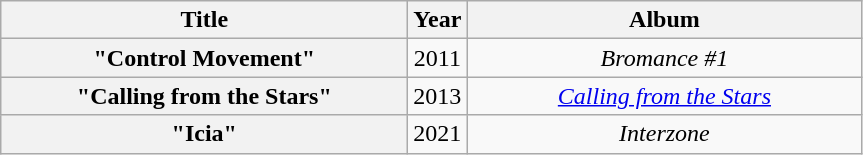<table class="wikitable plainrowheaders" style="text-align:center;">
<tr>
<th scope="col" style="width:16.5em;">Title</th>
<th scope="col">Year</th>
<th scope="col" style="width:16em;">Album</th>
</tr>
<tr>
<th scope="row">"Control Movement"</th>
<td>2011</td>
<td><em>Bromance #1</em></td>
</tr>
<tr>
<th scope="row">"Calling from the Stars" <br></th>
<td>2013</td>
<td><em><a href='#'>Calling from the Stars</a></em></td>
</tr>
<tr>
<th scope="row">"Icia"</th>
<td>2021</td>
<td><em>Interzone</em></td>
</tr>
</table>
